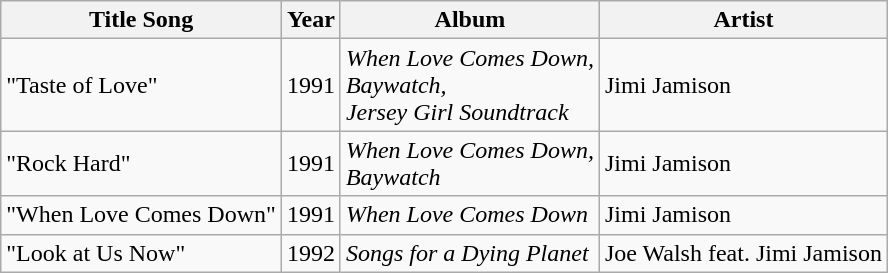<table class="wikitable">
<tr>
<th>Title Song</th>
<th>Year</th>
<th>Album</th>
<th>Artist</th>
</tr>
<tr>
<td>"Taste of Love"</td>
<td>1991</td>
<td><em>When Love Comes Down,</em><br><em>Baywatch,</em><br><em>Jersey Girl Soundtrack</em></td>
<td>Jimi Jamison</td>
</tr>
<tr>
<td>"Rock Hard"</td>
<td>1991</td>
<td><em>When Love Comes Down,</em><br><em>Baywatch</em></td>
<td>Jimi Jamison</td>
</tr>
<tr>
<td>"When Love Comes Down"</td>
<td>1991</td>
<td><em>When Love Comes Down</em></td>
<td>Jimi Jamison</td>
</tr>
<tr>
<td>"Look at Us Now"</td>
<td>1992</td>
<td><em>Songs for a Dying Planet</em></td>
<td>Joe Walsh feat. Jimi Jamison</td>
</tr>
</table>
